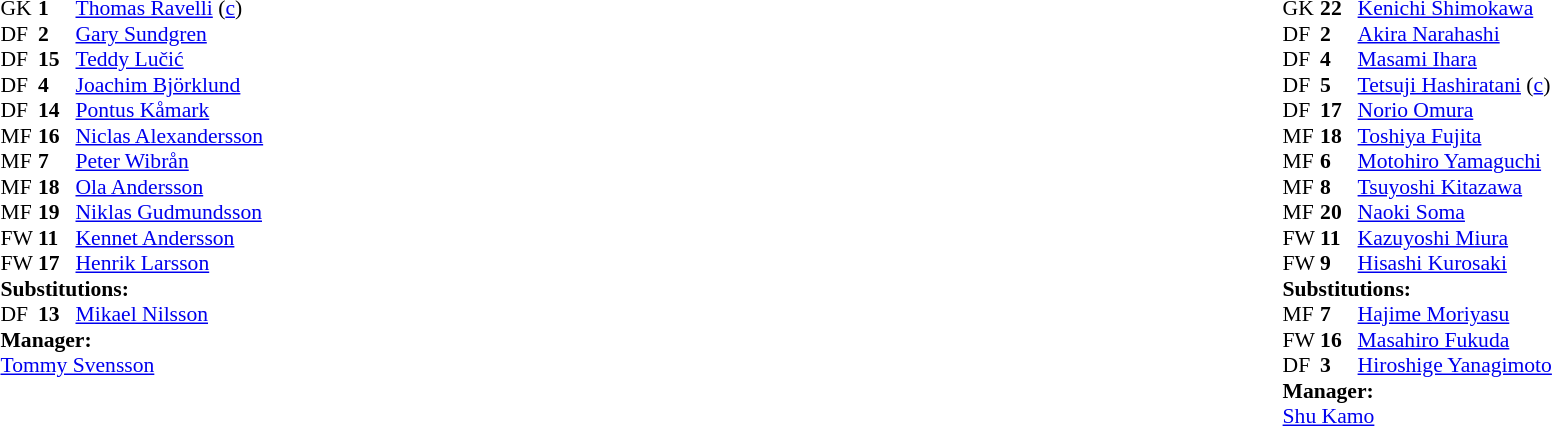<table style="width:100%;">
<tr>
<td style="vertical-align:top; width:50%;"><br><table style="font-size: 90%" cellspacing="0" cellpadding="0">
<tr>
<th width=25></th>
<th width=25></th>
</tr>
<tr>
<td>GK</td>
<td><strong>1</strong></td>
<td><a href='#'>Thomas Ravelli</a> (<a href='#'>c</a>)</td>
</tr>
<tr>
<td>DF</td>
<td><strong>2</strong></td>
<td><a href='#'>Gary Sundgren</a></td>
</tr>
<tr>
<td>DF</td>
<td><strong>15</strong></td>
<td><a href='#'>Teddy Lučić</a></td>
</tr>
<tr>
<td>DF</td>
<td><strong>4</strong></td>
<td><a href='#'>Joachim Björklund</a></td>
</tr>
<tr>
<td>DF</td>
<td><strong>14</strong></td>
<td><a href='#'>Pontus Kåmark</a></td>
</tr>
<tr>
<td>MF</td>
<td><strong>16</strong></td>
<td><a href='#'>Niclas Alexandersson</a></td>
</tr>
<tr>
<td>MF</td>
<td><strong>7</strong></td>
<td><a href='#'>Peter Wibrån</a></td>
</tr>
<tr>
<td>MF</td>
<td><strong>18</strong></td>
<td><a href='#'>Ola Andersson</a></td>
</tr>
<tr>
<td>MF</td>
<td><strong>19</strong></td>
<td><a href='#'>Niklas Gudmundsson</a></td>
<td></td>
<td></td>
</tr>
<tr>
<td>FW</td>
<td><strong>11</strong></td>
<td><a href='#'>Kennet Andersson</a></td>
</tr>
<tr>
<td>FW</td>
<td><strong>17</strong></td>
<td><a href='#'>Henrik Larsson</a></td>
</tr>
<tr>
<td colspan=3><strong>Substitutions:</strong></td>
</tr>
<tr>
<td>DF</td>
<td><strong>13</strong></td>
<td><a href='#'>Mikael Nilsson</a></td>
<td></td>
<td></td>
</tr>
<tr>
<td colspan=3><strong>Manager:</strong></td>
</tr>
<tr>
<td colspan=4><a href='#'>Tommy Svensson</a></td>
</tr>
</table>
</td>
<td style="vertical-align:top; width:50%;"><br><table cellspacing="0" cellpadding="0" style="font-size:90%; margin:auto;">
<tr>
<th width=25></th>
<th width=25></th>
</tr>
<tr>
<td>GK</td>
<td><strong>22</strong></td>
<td><a href='#'>Kenichi Shimokawa</a></td>
</tr>
<tr>
<td>DF</td>
<td><strong>2</strong></td>
<td><a href='#'>Akira Narahashi</a></td>
<td></td>
<td></td>
</tr>
<tr>
<td>DF</td>
<td><strong>4</strong></td>
<td><a href='#'>Masami Ihara</a></td>
</tr>
<tr>
<td>DF</td>
<td><strong>5</strong></td>
<td><a href='#'>Tetsuji Hashiratani</a> (<a href='#'>c</a>)</td>
</tr>
<tr>
<td>DF</td>
<td><strong>17</strong></td>
<td><a href='#'>Norio Omura</a></td>
</tr>
<tr>
<td>MF</td>
<td><strong>18</strong></td>
<td><a href='#'>Toshiya Fujita</a></td>
<td></td>
<td></td>
</tr>
<tr>
<td>MF</td>
<td><strong>6</strong></td>
<td><a href='#'>Motohiro Yamaguchi</a></td>
</tr>
<tr>
<td>MF</td>
<td><strong>8</strong></td>
<td><a href='#'>Tsuyoshi Kitazawa</a></td>
<td></td>
<td></td>
</tr>
<tr>
<td>MF</td>
<td><strong>20</strong></td>
<td><a href='#'>Naoki Soma</a></td>
</tr>
<tr>
<td>FW</td>
<td><strong>11</strong></td>
<td><a href='#'>Kazuyoshi Miura</a></td>
</tr>
<tr>
<td>FW</td>
<td><strong>9</strong></td>
<td><a href='#'>Hisashi Kurosaki</a></td>
</tr>
<tr>
<td colspan=3><strong>Substitutions:</strong></td>
</tr>
<tr>
<td>MF</td>
<td><strong>7</strong></td>
<td><a href='#'>Hajime Moriyasu</a></td>
<td></td>
<td></td>
</tr>
<tr>
<td>FW</td>
<td><strong>16</strong></td>
<td><a href='#'>Masahiro Fukuda</a></td>
<td></td>
<td></td>
</tr>
<tr>
<td>DF</td>
<td><strong>3</strong></td>
<td><a href='#'>Hiroshige Yanagimoto</a></td>
<td></td>
<td></td>
</tr>
<tr>
<td colspan=3><strong>Manager:</strong></td>
</tr>
<tr>
<td colspan=4><a href='#'>Shu Kamo</a></td>
</tr>
</table>
</td>
</tr>
</table>
